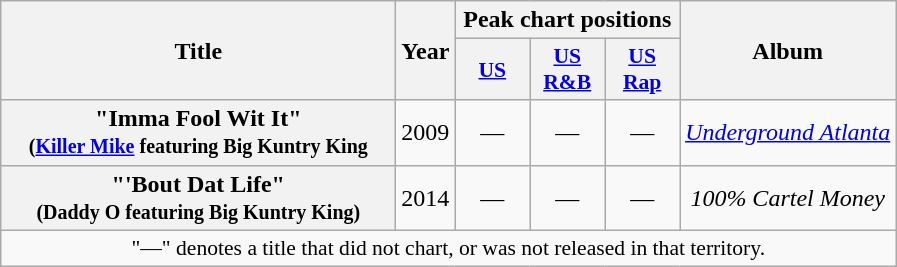<table class="wikitable plainrowheaders" style="text-align:center;" border="1">
<tr>
<th scope="col" rowspan="2" style="width:16em;">Title</th>
<th scope="col" rowspan="2">Year</th>
<th scope="col" colspan="3">Peak chart positions</th>
<th scope="col" rowspan="2">Album</th>
</tr>
<tr>
<th style="width:3em; font-size:90%"><a href='#'>US</a></th>
<th style="width:3em; font-size:90%"><a href='#'>US<br>R&B</a></th>
<th style="width:3em; font-size:90%"><a href='#'>US<br>Rap</a></th>
</tr>
<tr>
<th scope="row">"Imma Fool Wit It"<br><small>(<a href='#'>Killer Mike</a> featuring Big Kuntry King</small></th>
<td rowspan="1">2009</td>
<td>—</td>
<td>—</td>
<td>—</td>
<td rowspan="1"><em><a href='#'>Underground Atlanta</a></em></td>
</tr>
<tr>
<th scope="row">"'Bout Dat Life"<br><small>(Daddy O featuring Big Kuntry King)</small></th>
<td>2014</td>
<td>—</td>
<td>—</td>
<td>—</td>
<td><em>100% Cartel Money</em></td>
</tr>
<tr>
<td colspan="7" style="font-size:90%">"—" denotes a title that did not chart, or was not released in that territory.</td>
</tr>
</table>
